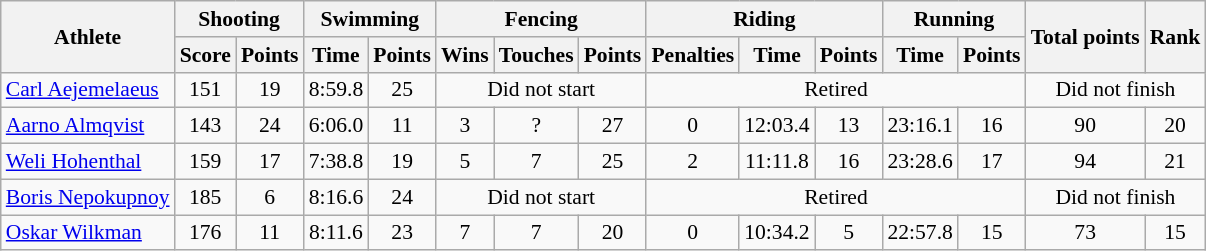<table class=wikitable style="font-size:90%">
<tr>
<th rowspan="2">Athlete</th>
<th colspan="2">Shooting</th>
<th colspan="2">Swimming</th>
<th colspan="3">Fencing</th>
<th colspan="3">Riding</th>
<th colspan="2">Running</th>
<th rowspan="2">Total points</th>
<th rowspan="2">Rank</th>
</tr>
<tr>
<th>Score</th>
<th>Points</th>
<th>Time</th>
<th>Points</th>
<th>Wins</th>
<th>Touches</th>
<th>Points</th>
<th>Penalties</th>
<th>Time</th>
<th>Points</th>
<th>Time</th>
<th>Points</th>
</tr>
<tr>
<td><a href='#'>Carl Aejemelaeus</a></td>
<td align="center">151</td>
<td align="center">19</td>
<td align=center>8:59.8</td>
<td align=center>25</td>
<td align=center colspan=3>Did not start</td>
<td align=center colspan=5>Retired</td>
<td align=center colspan=2>Did not finish</td>
</tr>
<tr>
<td><a href='#'>Aarno Almqvist</a></td>
<td align="center">143</td>
<td align="center">24</td>
<td align=center>6:06.0</td>
<td align=center>11</td>
<td align=center>3</td>
<td align=center>?</td>
<td align=center>27</td>
<td align=center>0</td>
<td align=center>12:03.4</td>
<td align=center>13</td>
<td align=center>23:16.1</td>
<td align=center>16</td>
<td align=center>90</td>
<td align=center>20</td>
</tr>
<tr>
<td><a href='#'>Weli Hohenthal</a></td>
<td align="center">159</td>
<td align="center">17</td>
<td align=center>7:38.8</td>
<td align=center>19</td>
<td align=center>5</td>
<td align=center>7</td>
<td align=center>25</td>
<td align=center>2</td>
<td align=center>11:11.8</td>
<td align=center>16</td>
<td align=center>23:28.6</td>
<td align=center>17</td>
<td align=center>94</td>
<td align=center>21</td>
</tr>
<tr>
<td><a href='#'>Boris Nepokupnoy</a></td>
<td align="center">185</td>
<td align="center">6</td>
<td align=center>8:16.6</td>
<td align=center>24</td>
<td align=center colspan=3>Did not start</td>
<td align=center colspan=5>Retired</td>
<td align=center colspan=2>Did not finish</td>
</tr>
<tr>
<td><a href='#'>Oskar Wilkman</a></td>
<td align="center">176</td>
<td align="center">11</td>
<td align=center>8:11.6</td>
<td align=center>23</td>
<td align=center>7</td>
<td align=center>7</td>
<td align=center>20</td>
<td align=center>0</td>
<td align=center>10:34.2</td>
<td align=center>5</td>
<td align=center>22:57.8</td>
<td align=center>15</td>
<td align=center>73</td>
<td align=center>15</td>
</tr>
</table>
